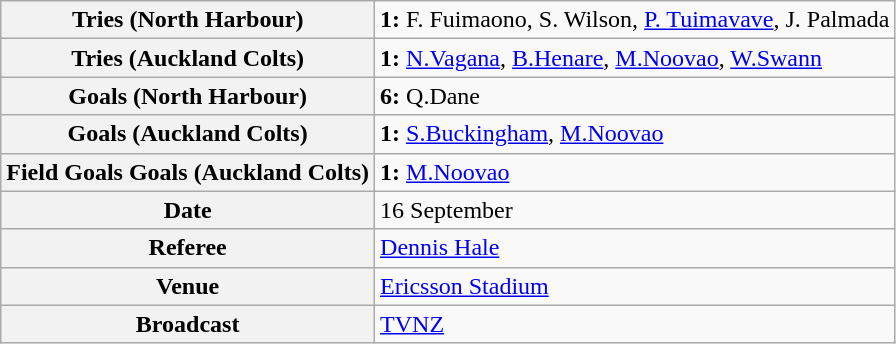<table class="wikitable">
<tr>
<th>Tries (North Harbour)</th>
<td><strong>1:</strong> F. Fuimaono, S. Wilson, <a href='#'>P. Tuimavave</a>, J. Palmada</td>
</tr>
<tr>
<th>Tries (Auckland Colts)</th>
<td><strong>1:</strong> <a href='#'>N.Vagana</a>, <a href='#'>B.Henare</a>, <a href='#'>M.Noovao</a>, <a href='#'>W.Swann</a></td>
</tr>
<tr>
<th>Goals (North Harbour)</th>
<td><strong>6:</strong> Q.Dane</td>
</tr>
<tr>
<th>Goals (Auckland Colts)</th>
<td><strong>1:</strong> <a href='#'>S.Buckingham</a>, <a href='#'>M.Noovao</a></td>
</tr>
<tr>
<th>Field Goals Goals (Auckland Colts)</th>
<td><strong>1:</strong> <a href='#'>M.Noovao</a></td>
</tr>
<tr>
<th>Date</th>
<td>16 September</td>
</tr>
<tr>
<th>Referee</th>
<td><a href='#'>Dennis Hale</a></td>
</tr>
<tr>
<th>Venue</th>
<td><a href='#'>Ericsson Stadium</a></td>
</tr>
<tr>
<th>Broadcast</th>
<td><a href='#'>TVNZ</a></td>
</tr>
</table>
